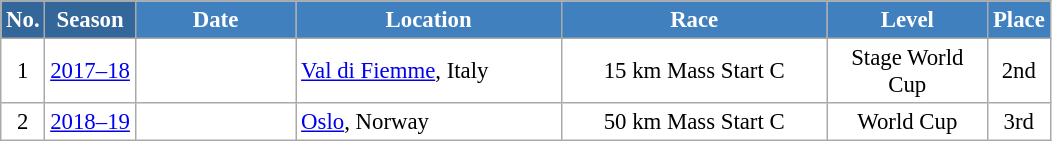<table class="wikitable sortable" style="font-size:95%; text-align:center; border:grey solid 1px; border-collapse:collapse; background:#ffffff;">
<tr style="background:#efefef;">
<th style="background-color:#369; color:white;">No.</th>
<th style="background-color:#369; color:white;">Season</th>
<th style="background-color:#4180be; color:white; width:100px;">Date</th>
<th style="background-color:#4180be; color:white; width:170px;">Location</th>
<th style="background-color:#4180be; color:white; width:170px;">Race</th>
<th style="background-color:#4180be; color:white; width:100px;">Level</th>
<th style="background-color:#4180be; color:white;">Place</th>
</tr>
<tr>
<td>1</td>
<td><a href='#'>2017–18</a></td>
<td style="text-align: right;"></td>
<td style="text-align: left;"> <a href='#'>Val di Fiemme</a>, Italy</td>
<td>15 km Mass Start C</td>
<td>Stage World Cup</td>
<td>2nd</td>
</tr>
<tr>
<td>2</td>
<td><a href='#'>2018–19</a></td>
<td style="text-align: right;"></td>
<td style="text-align: left;"> <a href='#'>Oslo</a>, Norway</td>
<td>50 km Mass Start C</td>
<td>World Cup</td>
<td>3rd</td>
</tr>
</table>
